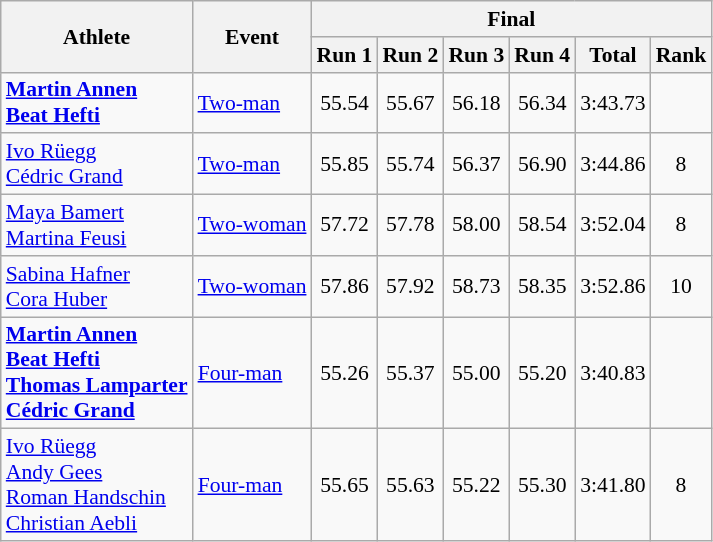<table class="wikitable" style="font-size:90%">
<tr>
<th rowspan="2">Athlete</th>
<th rowspan="2">Event</th>
<th colspan="6">Final</th>
</tr>
<tr>
<th>Run 1</th>
<th>Run 2</th>
<th>Run 3</th>
<th>Run 4</th>
<th>Total</th>
<th>Rank</th>
</tr>
<tr>
<td><strong><a href='#'>Martin Annen</a> <br><a href='#'>Beat Hefti</a></strong></td>
<td><a href='#'>Two-man</a></td>
<td align="center">55.54</td>
<td align="center">55.67</td>
<td align="center">56.18</td>
<td align="center">56.34</td>
<td align="center">3:43.73</td>
<td align="center"></td>
</tr>
<tr>
<td><a href='#'>Ivo Rüegg</a><br><a href='#'>Cédric Grand</a></td>
<td><a href='#'>Two-man</a></td>
<td align="center">55.85</td>
<td align="center">55.74</td>
<td align="center">56.37</td>
<td align="center">56.90</td>
<td align="center">3:44.86</td>
<td align="center">8</td>
</tr>
<tr>
<td><a href='#'>Maya Bamert</a><br><a href='#'>Martina Feusi</a></td>
<td><a href='#'>Two-woman</a></td>
<td align="center">57.72</td>
<td align="center">57.78</td>
<td align="center">58.00</td>
<td align="center">58.54</td>
<td align="center">3:52.04</td>
<td align="center">8</td>
</tr>
<tr>
<td><a href='#'>Sabina Hafner</a><br><a href='#'>Cora Huber</a></td>
<td><a href='#'>Two-woman</a></td>
<td align="center">57.86</td>
<td align="center">57.92</td>
<td align="center">58.73</td>
<td align="center">58.35</td>
<td align="center">3:52.86</td>
<td align="center">10</td>
</tr>
<tr>
<td><strong><a href='#'>Martin Annen</a> <br><a href='#'>Beat Hefti</a><br><a href='#'>Thomas Lamparter</a><br><a href='#'>Cédric Grand</a></strong></td>
<td><a href='#'>Four-man</a></td>
<td align="center">55.26</td>
<td align="center">55.37</td>
<td align="center">55.00</td>
<td align="center">55.20</td>
<td align="center">3:40.83</td>
<td align="center"></td>
</tr>
<tr>
<td><a href='#'>Ivo Rüegg</a> <br><a href='#'>Andy Gees</a><br><a href='#'>Roman Handschin</a><br><a href='#'>Christian Aebli</a></td>
<td><a href='#'>Four-man</a></td>
<td align="center">55.65</td>
<td align="center">55.63</td>
<td align="center">55.22</td>
<td align="center">55.30</td>
<td align="center">3:41.80</td>
<td align="center">8</td>
</tr>
</table>
